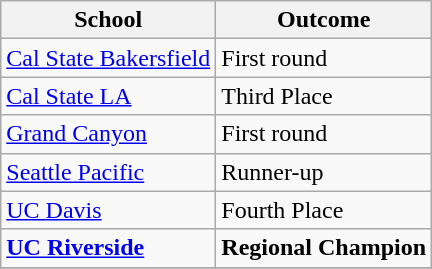<table class="wikitable" style="float:left; margin-right:1em;">
<tr>
<th>School</th>
<th>Outcome</th>
</tr>
<tr>
<td><a href='#'>Cal State Bakersfield</a></td>
<td>First round</td>
</tr>
<tr>
<td><a href='#'>Cal State LA</a></td>
<td>Third Place</td>
</tr>
<tr>
<td><a href='#'>Grand Canyon</a></td>
<td>First round</td>
</tr>
<tr>
<td><a href='#'>Seattle Pacific</a></td>
<td>Runner-up</td>
</tr>
<tr>
<td><a href='#'>UC Davis</a></td>
<td>Fourth Place</td>
</tr>
<tr>
<td><strong><a href='#'>UC Riverside</a></strong></td>
<td><strong>Regional Champion</strong></td>
</tr>
<tr>
</tr>
</table>
